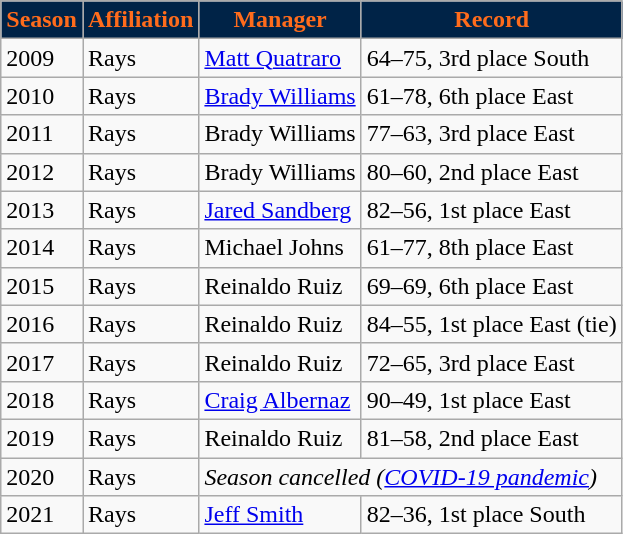<table - class="wikitable">
<tr>
<th style="background:#002347; color:#ff6c1c;">Season</th>
<th style="background:#002347; color:#ff6c1c;">Affiliation</th>
<th style="background:#002347; color:#ff6c1c;">Manager</th>
<th style="background:#002347; color:#ff6c1c;">Record</th>
</tr>
<tr>
<td>2009</td>
<td>Rays</td>
<td><a href='#'>Matt Quatraro</a></td>
<td>64–75, 3rd place South</td>
</tr>
<tr>
<td>2010</td>
<td>Rays</td>
<td><a href='#'>Brady Williams</a></td>
<td>61–78, 6th place East</td>
</tr>
<tr>
<td>2011</td>
<td>Rays</td>
<td>Brady Williams</td>
<td>77–63, 3rd place East</td>
</tr>
<tr>
<td>2012</td>
<td>Rays</td>
<td>Brady Williams</td>
<td>80–60, 2nd place East</td>
</tr>
<tr>
<td>2013</td>
<td>Rays</td>
<td><a href='#'>Jared Sandberg</a></td>
<td>82–56, 1st place East</td>
</tr>
<tr>
<td>2014</td>
<td>Rays</td>
<td>Michael Johns</td>
<td>61–77, 8th place East</td>
</tr>
<tr>
<td>2015</td>
<td>Rays</td>
<td>Reinaldo Ruiz</td>
<td>69–69, 6th place East</td>
</tr>
<tr>
<td>2016</td>
<td>Rays</td>
<td>Reinaldo Ruiz</td>
<td>84–55, 1st place East (tie)</td>
</tr>
<tr>
<td>2017</td>
<td>Rays</td>
<td>Reinaldo Ruiz</td>
<td>72–65, 3rd place East</td>
</tr>
<tr>
<td>2018</td>
<td>Rays</td>
<td><a href='#'>Craig Albernaz</a></td>
<td>90–49, 1st place East</td>
</tr>
<tr>
<td>2019</td>
<td>Rays</td>
<td>Reinaldo Ruiz</td>
<td>81–58, 2nd place East</td>
</tr>
<tr>
<td>2020</td>
<td>Rays</td>
<td colspan="2"><em>Season cancelled (<a href='#'>COVID-19 pandemic</a>)</em></td>
</tr>
<tr>
<td>2021</td>
<td>Rays</td>
<td><a href='#'>Jeff Smith</a></td>
<td>82–36, 1st place South</td>
</tr>
</table>
